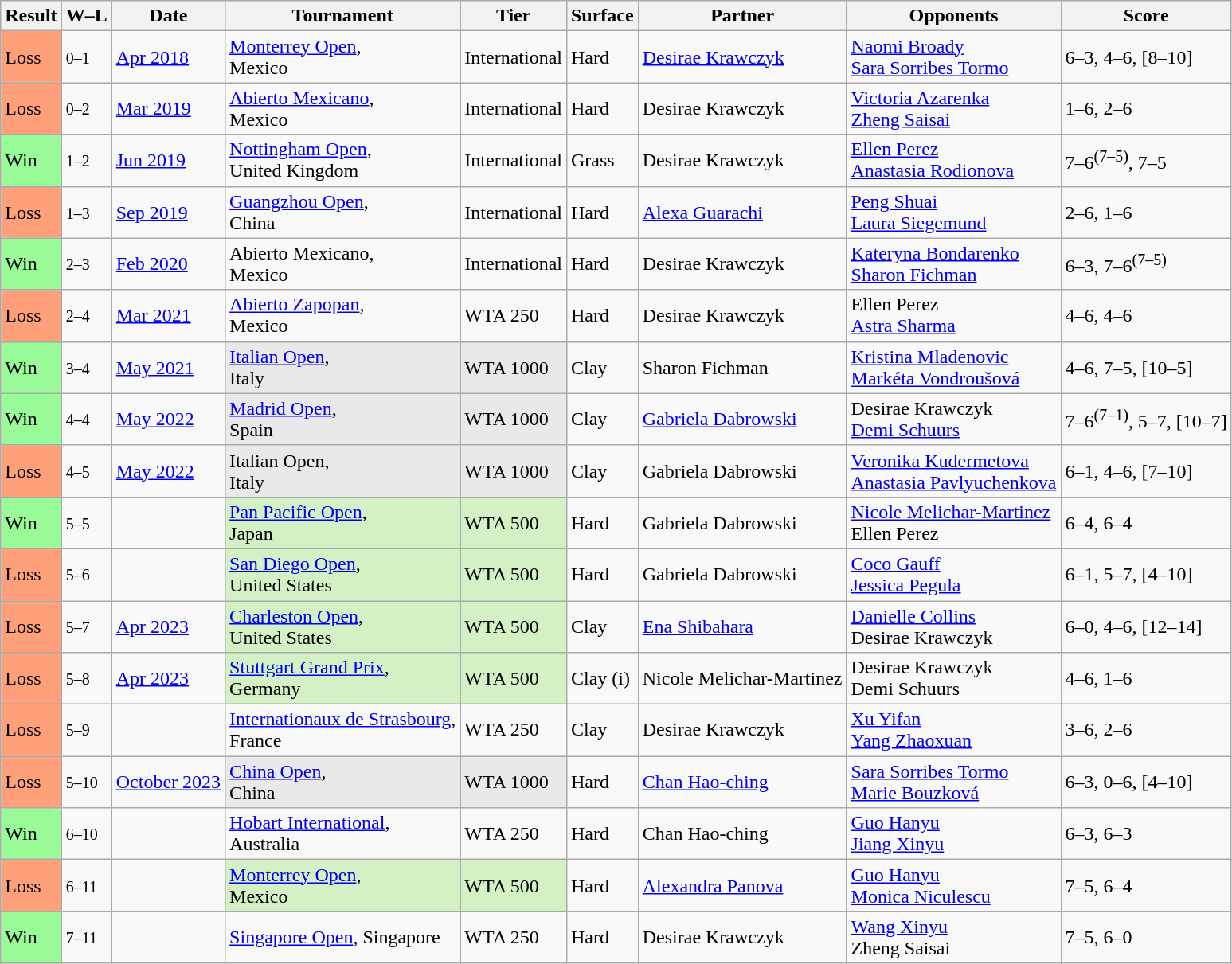<table class="sortable wikitable">
<tr>
<th>Result</th>
<th class="unsortable">W–L</th>
<th>Date</th>
<th>Tournament</th>
<th>Tier</th>
<th>Surface</th>
<th>Partner</th>
<th>Opponents</th>
<th class="unsortable">Score</th>
</tr>
<tr>
<td style="background:#ffa07a;">Loss</td>
<td><small>0–1</small></td>
<td><a href='#'>Apr 2018</a></td>
<td><a href='#'>Monterrey Open</a>, <br>Mexico</td>
<td>International</td>
<td>Hard</td>
<td> <a href='#'>Desirae Krawczyk</a></td>
<td> <a href='#'>Naomi Broady</a> <br>  <a href='#'>Sara Sorribes Tormo</a></td>
<td>6–3, 4–6, [8–10]</td>
</tr>
<tr>
<td style="background:#ffa07a;">Loss</td>
<td><small>0–2</small></td>
<td><a href='#'>Mar 2019</a></td>
<td><a href='#'>Abierto Mexicano</a>, <br>Mexico</td>
<td>International</td>
<td>Hard</td>
<td> Desirae Krawczyk</td>
<td> <a href='#'>Victoria Azarenka</a> <br>  <a href='#'>Zheng Saisai</a></td>
<td>1–6, 2–6</td>
</tr>
<tr>
<td style="background:#98fb98;">Win</td>
<td><small>1–2</small></td>
<td><a href='#'>Jun 2019</a></td>
<td><a href='#'>Nottingham Open</a>, <br>United Kingdom</td>
<td>International</td>
<td>Grass</td>
<td> Desirae Krawczyk</td>
<td> <a href='#'>Ellen Perez</a> <br>  <a href='#'>Anastasia Rodionova</a></td>
<td>7–6<sup>(7–5)</sup>, 7–5</td>
</tr>
<tr>
<td style="background:#ffa07a;">Loss</td>
<td><small>1–3</small></td>
<td><a href='#'>Sep 2019</a></td>
<td><a href='#'>Guangzhou Open</a>, <br>China</td>
<td>International</td>
<td>Hard</td>
<td> <a href='#'>Alexa Guarachi</a></td>
<td> <a href='#'>Peng Shuai</a> <br>  <a href='#'>Laura Siegemund</a></td>
<td>2–6, 1–6</td>
</tr>
<tr>
<td style="background:#98fb98;">Win</td>
<td><small>2–3</small></td>
<td><a href='#'>Feb 2020</a></td>
<td>Abierto Mexicano, <br>Mexico</td>
<td>International</td>
<td>Hard</td>
<td> Desirae Krawczyk</td>
<td> <a href='#'>Kateryna Bondarenko</a> <br>  <a href='#'>Sharon Fichman</a></td>
<td>6–3, 7–6<sup>(7–5)</sup></td>
</tr>
<tr>
<td style="background:#ffa07a;">Loss</td>
<td><small>2–4</small></td>
<td><a href='#'>Mar 2021</a></td>
<td><a href='#'>Abierto Zapopan</a>, <br>Mexico</td>
<td>WTA 250</td>
<td>Hard</td>
<td> Desirae Krawczyk</td>
<td> Ellen Perez <br>  <a href='#'>Astra Sharma</a></td>
<td>4–6, 4–6</td>
</tr>
<tr>
<td style="background:#98fb98;">Win</td>
<td><small>3–4</small></td>
<td><a href='#'>May 2021</a></td>
<td bgcolor=e9e9e9><a href='#'>Italian Open</a>, <br>Italy</td>
<td bgcolor=e9e9e9>WTA 1000</td>
<td>Clay</td>
<td> Sharon Fichman</td>
<td> <a href='#'>Kristina Mladenovic</a> <br>  <a href='#'>Markéta Vondroušová</a></td>
<td>4–6, 7–5, [10–5]</td>
</tr>
<tr>
<td style="background:#98fb98;">Win</td>
<td><small>4–4</small></td>
<td><a href='#'>May 2022</a></td>
<td bgcolor=e9e9e9><a href='#'>Madrid Open</a>, <br>Spain</td>
<td bgcolor=e9e9e9>WTA 1000</td>
<td>Clay</td>
<td> <a href='#'>Gabriela Dabrowski</a></td>
<td> Desirae Krawczyk <br>  <a href='#'>Demi Schuurs</a></td>
<td>7–6<sup>(7–1)</sup>, 5–7, [10–7]</td>
</tr>
<tr>
<td style="background:#ffa07a;">Loss</td>
<td><small>4–5</small></td>
<td><a href='#'>May 2022</a></td>
<td bgcolor=e9e9e9>Italian Open, <br>Italy</td>
<td bgcolor=e9e9e9>WTA 1000</td>
<td>Clay</td>
<td> Gabriela Dabrowski</td>
<td> <a href='#'>Veronika Kudermetova</a> <br>  <a href='#'>Anastasia Pavlyuchenkova</a></td>
<td>6–1, 4–6, [7–10]</td>
</tr>
<tr>
<td style=background:#98fb98>Win</td>
<td><small>5–5</small></td>
<td><a href='#'></a></td>
<td style=background:#d4f1c5><a href='#'>Pan Pacific Open</a>, <br>Japan</td>
<td style=background:#d4f1c5>WTA 500</td>
<td>Hard</td>
<td> Gabriela Dabrowski</td>
<td> <a href='#'>Nicole Melichar-Martinez</a> <br>  Ellen Perez</td>
<td>6–4, 6–4</td>
</tr>
<tr>
<td style=background:#ffa07a>Loss</td>
<td><small>5–6</small></td>
<td><a href='#'></a></td>
<td style=background:#d4f1c5><a href='#'>San Diego Open</a>, <br>United States</td>
<td style=background:#d4f1c5>WTA 500</td>
<td>Hard</td>
<td> Gabriela Dabrowski</td>
<td> <a href='#'>Coco Gauff</a> <br>  <a href='#'>Jessica Pegula</a></td>
<td>6–1, 5–7, [4–10]</td>
</tr>
<tr>
<td bgcolor=FFA07A>Loss</td>
<td><small>5–7</small></td>
<td><a href='#'>Apr 2023</a></td>
<td style="background:#d4f1c5;"><a href='#'>Charleston Open</a>, <br>United States</td>
<td style="background:#d4f1c5;">WTA 500</td>
<td>Clay</td>
<td> <a href='#'>Ena Shibahara</a></td>
<td> <a href='#'>Danielle Collins</a> <br>  Desirae Krawczyk</td>
<td>6–0, 4–6, [12–14]</td>
</tr>
<tr>
<td bgcolor=FFA07A>Loss</td>
<td><small>5–8</small></td>
<td><a href='#'>Apr 2023</a></td>
<td style="background:#d4f1c5;"><a href='#'>Stuttgart Grand Prix</a>, <br>Germany</td>
<td style="background:#d4f1c5;">WTA 500</td>
<td>Clay (i)</td>
<td> Nicole Melichar-Martinez</td>
<td> Desirae Krawczyk <br>  Demi Schuurs</td>
<td>4–6, 1–6</td>
</tr>
<tr>
<td style="background:#ffa07a;">Loss</td>
<td><small>5–9</small></td>
<td><a href='#'></a></td>
<td><a href='#'>Internationaux de Strasbourg</a>, <br>France</td>
<td>WTA 250</td>
<td>Clay</td>
<td> Desirae Krawczyk</td>
<td> <a href='#'>Xu Yifan</a> <br>  <a href='#'>Yang Zhaoxuan</a></td>
<td>3–6, 2–6</td>
</tr>
<tr>
<td style="background:#ffa07a;">Loss</td>
<td><small>5–10</small></td>
<td><a href='#'>October 2023</a></td>
<td bgcolor=e9e9e9><a href='#'>China Open</a>, <br>China</td>
<td bgcolor=e9e9e9>WTA 1000</td>
<td>Hard</td>
<td> <a href='#'>Chan Hao-ching</a></td>
<td> <a href='#'>Sara Sorribes Tormo</a> <br>  <a href='#'>Marie Bouzková</a></td>
<td>6–3, 0–6, [4–10]</td>
</tr>
<tr>
<td bgcolor=98FB98>Win</td>
<td><small>6–10</small></td>
<td><a href='#'></a></td>
<td><a href='#'>Hobart International</a>, <br> Australia</td>
<td>WTA 250</td>
<td>Hard</td>
<td> Chan Hao-ching</td>
<td> <a href='#'>Guo Hanyu</a> <br>  <a href='#'>Jiang Xinyu</a></td>
<td>6–3, 6–3</td>
</tr>
<tr>
<td bgcolor=FFA07A>Loss</td>
<td><small>6–11</small></td>
<td><a href='#'></a></td>
<td bgcolor=d4f1c5><a href='#'>Monterrey Open</a>, <br> Mexico</td>
<td bgcolor=d4f1c5>WTA 500</td>
<td>Hard</td>
<td> <a href='#'>Alexandra Panova</a></td>
<td> <a href='#'>Guo Hanyu</a> <br>  <a href='#'>Monica Niculescu</a></td>
<td>7–5, 6–4</td>
</tr>
<tr>
<td bgcolor=98FB98>Win</td>
<td><small>7–11</small></td>
<td><a href='#'></a></td>
<td><a href='#'>Singapore Open</a>, Singapore</td>
<td>WTA 250</td>
<td>Hard</td>
<td> Desirae Krawczyk</td>
<td> <a href='#'>Wang Xinyu</a> <br>  Zheng Saisai</td>
<td>7–5, 6–0</td>
</tr>
</table>
